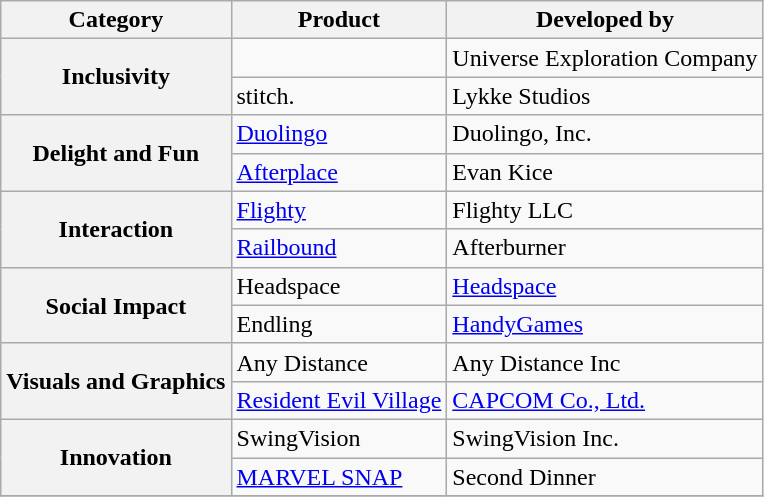<table class="wikitable">
<tr>
<th>Category</th>
<th>Product</th>
<th>Developed by</th>
</tr>
<tr>
<th rowspan="2">Inclusivity</th>
<td></td>
<td>Universe Exploration Company</td>
</tr>
<tr>
<td>stitch.</td>
<td>Lykke Studios</td>
</tr>
<tr>
<th rowspan="2">Delight and Fun</th>
<td><a href='#'>Duolingo</a></td>
<td>Duolingo, Inc.</td>
</tr>
<tr>
<td><a href='#'>Afterplace</a></td>
<td>Evan Kice</td>
</tr>
<tr>
<th rowspan="2">Interaction</th>
<td><a href='#'>Flighty</a></td>
<td>Flighty LLC</td>
</tr>
<tr>
<td><a href='#'>Railbound</a></td>
<td>Afterburner</td>
</tr>
<tr>
<th rowspan="2">Social Impact</th>
<td>Headspace</td>
<td><a href='#'>Headspace</a></td>
</tr>
<tr>
<td>Endling</td>
<td><a href='#'>HandyGames</a></td>
</tr>
<tr>
<th rowspan="2">Visuals and Graphics</th>
<td>Any Distance</td>
<td>Any Distance Inc</td>
</tr>
<tr>
<td><a href='#'>Resident Evil Village</a></td>
<td><a href='#'>CAPCOM Co., Ltd.</a></td>
</tr>
<tr>
<th rowspan="2">Innovation</th>
<td>SwingVision</td>
<td>SwingVision Inc.</td>
</tr>
<tr>
<td><a href='#'>MARVEL SNAP</a></td>
<td>Second Dinner</td>
</tr>
<tr>
</tr>
</table>
